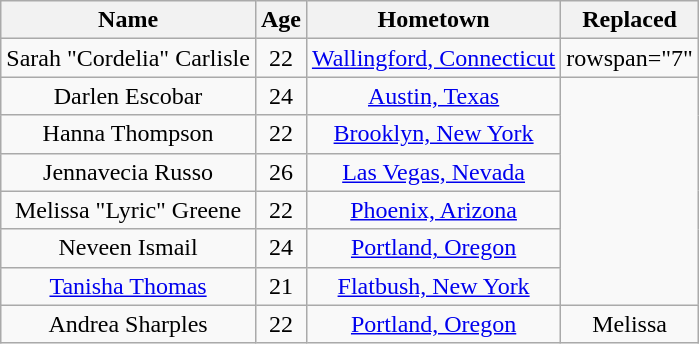<table class="wikitable sortable plainrowheaders" style="text-align:center;">
<tr>
<th scope="col">Name</th>
<th scope="col">Age</th>
<th scope="col">Hometown</th>
<th scope="col">Replaced</th>
</tr>
<tr>
<td scope="row">Sarah "Cordelia" Carlisle</td>
<td>22</td>
<td><a href='#'>Wallingford, Connecticut</a></td>
<td>rowspan="7" </td>
</tr>
<tr>
<td scope="row">Darlen Escobar</td>
<td>24</td>
<td><a href='#'>Austin, Texas</a></td>
</tr>
<tr>
<td scope="row">Hanna Thompson</td>
<td>22</td>
<td><a href='#'>Brooklyn, New York</a></td>
</tr>
<tr>
<td scope="row">Jennavecia Russo</td>
<td>26</td>
<td><a href='#'>Las Vegas, Nevada</a></td>
</tr>
<tr>
<td scope="row">Melissa "Lyric" Greene</td>
<td>22</td>
<td><a href='#'>Phoenix, Arizona</a></td>
</tr>
<tr>
<td scope="row">Neveen Ismail</td>
<td>24</td>
<td><a href='#'>Portland, Oregon</a></td>
</tr>
<tr>
<td scope="row"><a href='#'>Tanisha Thomas</a></td>
<td>21</td>
<td><a href='#'>Flatbush, New York</a></td>
</tr>
<tr>
<td scope="row">Andrea Sharples</td>
<td>22</td>
<td><a href='#'>Portland, Oregon</a></td>
<td>Melissa</td>
</tr>
</table>
